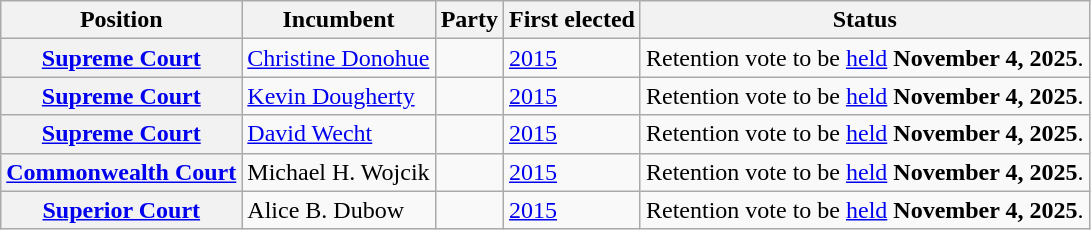<table class="wikitable sortable">
<tr>
<th>Position</th>
<th>Incumbent</th>
<th>Party</th>
<th>First elected</th>
<th>Status</th>
</tr>
<tr>
<th><a href='#'>Supreme Court</a></th>
<td><a href='#'>Christine Donohue</a></td>
<td></td>
<td><a href='#'>2015</a></td>
<td>Retention vote to be <a href='#'>held</a> <strong>November 4, 2025</strong>.</td>
</tr>
<tr>
<th><a href='#'>Supreme Court</a></th>
<td><a href='#'>Kevin Dougherty</a></td>
<td></td>
<td><a href='#'>2015</a></td>
<td>Retention vote to be <a href='#'>held</a> <strong>November 4, 2025</strong>.</td>
</tr>
<tr>
<th><a href='#'>Supreme Court</a></th>
<td><a href='#'>David Wecht</a></td>
<td></td>
<td><a href='#'>2015</a></td>
<td>Retention vote to be <a href='#'>held</a> <strong>November 4, 2025</strong>.</td>
</tr>
<tr>
<th><a href='#'>Commonwealth Court</a></th>
<td>Michael H. Wojcik</td>
<td></td>
<td><a href='#'>2015</a></td>
<td>Retention vote to be <a href='#'>held</a> <strong>November 4, 2025</strong>.</td>
</tr>
<tr>
<th><a href='#'>Superior Court</a></th>
<td>Alice B. Dubow</td>
<td></td>
<td><a href='#'>2015</a></td>
<td>Retention vote to be <a href='#'>held</a> <strong>November 4, 2025</strong>.</td>
</tr>
</table>
